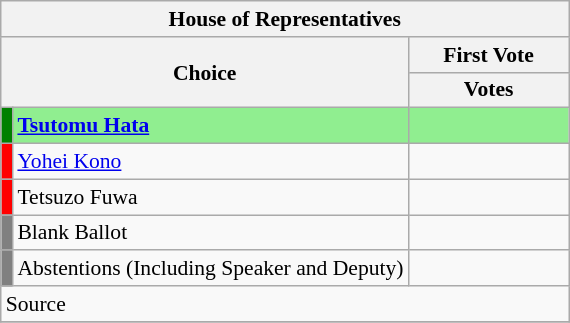<table class="wikitable" style="font-size:90%;">
<tr>
<th colspan="4">House of Representatives</th>
</tr>
<tr>
<th align="left" rowspan="2" colspan="2" width="100">Choice</th>
<th colspan="2">First Vote</th>
</tr>
<tr>
<th width="100">Votes</th>
</tr>
<tr style="background:lightgreen;">
<td width="1" bgcolor="green"></td>
<td align="left"><strong><a href='#'>Tsutomu Hata</a></strong></td>
<td></td>
</tr>
<tr>
<td bgcolor="red"></td>
<td align="left"><a href='#'>Yohei Kono</a></td>
<td></td>
</tr>
<tr>
<td bgcolor="red"></td>
<td align="left">Tetsuzo Fuwa</td>
<td></td>
</tr>
<tr>
<td bgcolor="gray"></td>
<td align="left">Blank Ballot</td>
<td></td>
</tr>
<tr>
<td bgcolor="gray"></td>
<td align="left">Abstentions (Including Speaker and Deputy)</td>
<td></td>
</tr>
<tr>
<td colspan=3>Source </td>
</tr>
<tr>
</tr>
</table>
